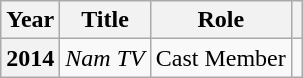<table class="wikitable plainrowheaders sortable">
<tr>
<th scope="col">Year</th>
<th scope="col">Title</th>
<th scope="col">Role</th>
<th scope="col" class="unsortable"></th>
</tr>
<tr>
<th scope="row">2014</th>
<td><em>Nam TV</em></td>
<td>Cast Member</td>
<td style="text-align:center"></td>
</tr>
</table>
